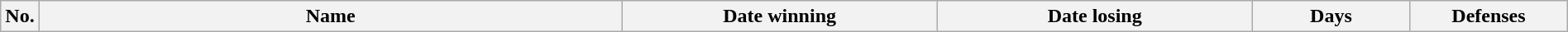<table class="wikitable" width=100%>
<tr>
<th style="width:1%;">No.</th>
<th style="width:37%;">Name</th>
<th style="width:20%;">Date winning</th>
<th style="width:20%;">Date losing</th>
<th data-sort-type="number" style="width:10%;">Days</th>
<th data-sort-type="number" style="width:10%;">Defenses</th>
</tr>
</table>
